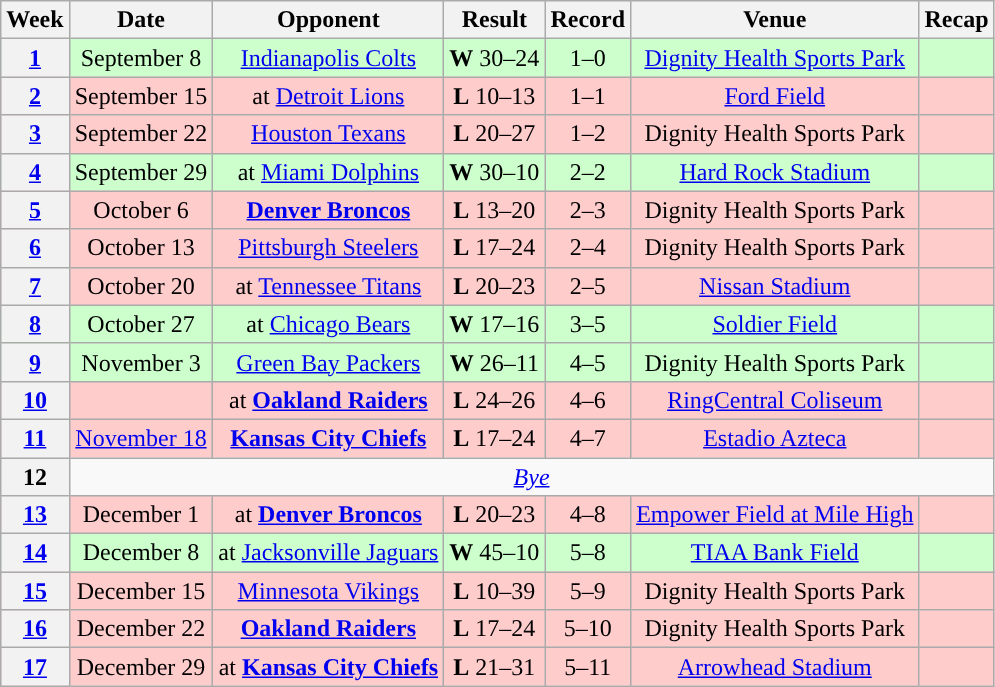<table class="wikitable" style="text-align:center">
<tr>
<th>Week</th>
<th>Date</th>
<th>Opponent</th>
<th>Result</th>
<th>Record</th>
<th>Venue</th>
<th>Recap</th>
</tr>
<tr style="background:#cfc">
<th><a href='#'>1</a></th>
<td>September 8</td>
<td><a href='#'>Indianapolis Colts</a></td>
<td><strong>W</strong> 30–24 </td>
<td>1–0</td>
<td><a href='#'>Dignity Health Sports Park</a></td>
<td></td>
</tr>
<tr style="background:#fcc">
<th><a href='#'>2</a></th>
<td>September 15</td>
<td>at <a href='#'>Detroit Lions</a></td>
<td><strong>L</strong> 10–13</td>
<td>1–1</td>
<td><a href='#'>Ford Field</a></td>
<td></td>
</tr>
<tr style="background:#fcc">
<th><a href='#'>3</a></th>
<td>September 22</td>
<td><a href='#'>Houston Texans</a></td>
<td><strong>L</strong> 20–27</td>
<td>1–2</td>
<td>Dignity Health Sports Park</td>
<td></td>
</tr>
<tr style="background:#cfc">
<th><a href='#'>4</a></th>
<td>September 29</td>
<td>at <a href='#'>Miami Dolphins</a></td>
<td><strong>W</strong> 30–10</td>
<td>2–2</td>
<td><a href='#'>Hard Rock Stadium</a></td>
<td></td>
</tr>
<tr style="background:#fcc">
<th><a href='#'>5</a></th>
<td>October 6</td>
<td><strong><a href='#'>Denver Broncos</a></strong></td>
<td><strong>L</strong> 13–20</td>
<td>2–3</td>
<td>Dignity Health Sports Park</td>
<td></td>
</tr>
<tr style="background:#fcc">
<th><a href='#'>6</a></th>
<td>October 13</td>
<td><a href='#'>Pittsburgh Steelers</a></td>
<td><strong>L</strong> 17–24</td>
<td>2–4</td>
<td>Dignity Health Sports Park</td>
<td></td>
</tr>
<tr style="background:#fcc">
<th><a href='#'>7</a></th>
<td>October 20</td>
<td>at <a href='#'>Tennessee Titans</a></td>
<td><strong>L</strong> 20–23</td>
<td>2–5</td>
<td><a href='#'>Nissan Stadium</a></td>
<td></td>
</tr>
<tr style="background:#cfc">
<th><a href='#'>8</a></th>
<td>October 27</td>
<td>at <a href='#'>Chicago Bears</a></td>
<td><strong>W</strong> 17–16</td>
<td>3–5</td>
<td><a href='#'>Soldier Field</a></td>
<td></td>
</tr>
<tr style="background:#cfc">
<th><a href='#'>9</a></th>
<td>November 3</td>
<td><a href='#'>Green Bay Packers</a></td>
<td><strong>W</strong> 26–11</td>
<td>4–5</td>
<td>Dignity Health Sports Park</td>
<td></td>
</tr>
<tr style="background:#fcc">
<th><a href='#'>10</a></th>
<td></td>
<td>at <strong><a href='#'>Oakland Raiders</a></strong></td>
<td><strong>L</strong> 24–26</td>
<td>4–6</td>
<td><a href='#'>RingCentral Coliseum</a></td>
<td></td>
</tr>
<tr style="background:#fcc">
<th><a href='#'>11</a></th>
<td><a href='#'>November 18</a></td>
<td><strong><a href='#'>Kansas City Chiefs</a></strong></td>
<td><strong>L</strong> 17–24</td>
<td>4–7</td>
<td> <a href='#'>Estadio Azteca</a> </td>
<td></td>
</tr>
<tr>
<th>12</th>
<td colspan="6"><em><a href='#'>Bye</a></em></td>
</tr>
<tr style="background:#fcc">
<th><a href='#'>13</a></th>
<td>December 1</td>
<td>at <strong><a href='#'>Denver Broncos</a></strong></td>
<td><strong>L</strong> 20–23</td>
<td>4–8</td>
<td><a href='#'>Empower Field at Mile High</a></td>
<td></td>
</tr>
<tr style="background:#cfc">
<th><a href='#'>14</a></th>
<td>December 8</td>
<td>at <a href='#'>Jacksonville Jaguars</a></td>
<td><strong>W</strong> 45–10</td>
<td>5–8</td>
<td><a href='#'>TIAA Bank Field</a></td>
<td></td>
</tr>
<tr style="background:#fcc">
<th><a href='#'>15</a></th>
<td>December 15</td>
<td><a href='#'>Minnesota Vikings</a></td>
<td><strong>L</strong> 10–39</td>
<td>5–9</td>
<td>Dignity Health Sports Park</td>
<td></td>
</tr>
<tr style="background:#fcc">
<th><a href='#'>16</a></th>
<td>December 22</td>
<td><strong><a href='#'>Oakland Raiders</a></strong></td>
<td><strong>L</strong> 17–24</td>
<td>5–10</td>
<td>Dignity Health Sports Park</td>
<td></td>
</tr>
<tr style="background:#fcc">
<th><a href='#'>17</a></th>
<td>December 29</td>
<td>at <strong><a href='#'>Kansas City Chiefs</a></strong></td>
<td><strong>L</strong> 21–31</td>
<td>5–11</td>
<td><a href='#'>Arrowhead Stadium</a></td>
<td></td>
</tr>
</table>
